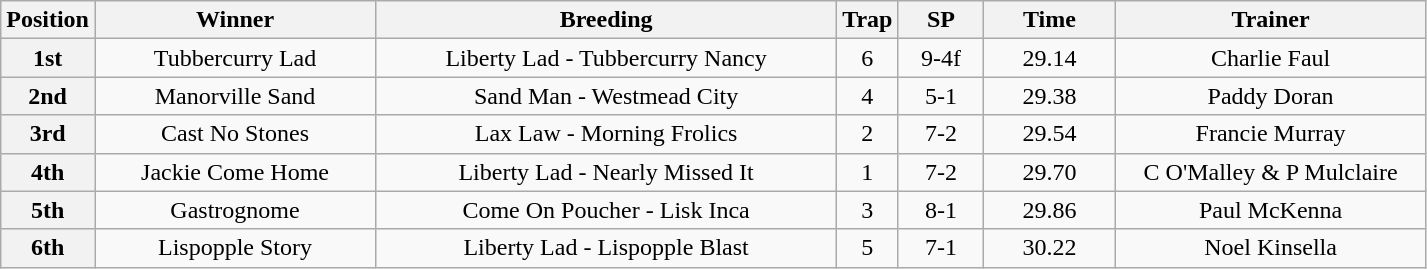<table class="wikitable" style="text-align: center">
<tr>
<th width=30>Position</th>
<th width=180>Winner</th>
<th width=300>Breeding</th>
<th width=30>Trap</th>
<th width=50>SP</th>
<th width=80>Time</th>
<th width=200>Trainer</th>
</tr>
<tr>
<th>1st</th>
<td>Tubbercurry Lad</td>
<td>Liberty Lad - Tubbercurry Nancy</td>
<td>6</td>
<td>9-4f</td>
<td>29.14</td>
<td>Charlie Faul</td>
</tr>
<tr>
<th>2nd</th>
<td>Manorville Sand</td>
<td>Sand Man - Westmead City</td>
<td>4</td>
<td>5-1</td>
<td>29.38</td>
<td>Paddy Doran</td>
</tr>
<tr>
<th>3rd</th>
<td>Cast No Stones</td>
<td>Lax Law - Morning Frolics</td>
<td>2</td>
<td>7-2</td>
<td>29.54</td>
<td>Francie Murray</td>
</tr>
<tr>
<th>4th</th>
<td>Jackie Come Home</td>
<td>Liberty Lad - Nearly Missed It</td>
<td>1</td>
<td>7-2</td>
<td>29.70</td>
<td>C O'Malley & P Mulclaire</td>
</tr>
<tr>
<th>5th</th>
<td>Gastrognome</td>
<td>Come On Poucher - Lisk Inca</td>
<td>3</td>
<td>8-1</td>
<td>29.86</td>
<td>Paul McKenna</td>
</tr>
<tr>
<th>6th</th>
<td>Lispopple Story</td>
<td>Liberty Lad - Lispopple Blast</td>
<td>5</td>
<td>7-1</td>
<td>30.22</td>
<td>Noel Kinsella</td>
</tr>
</table>
